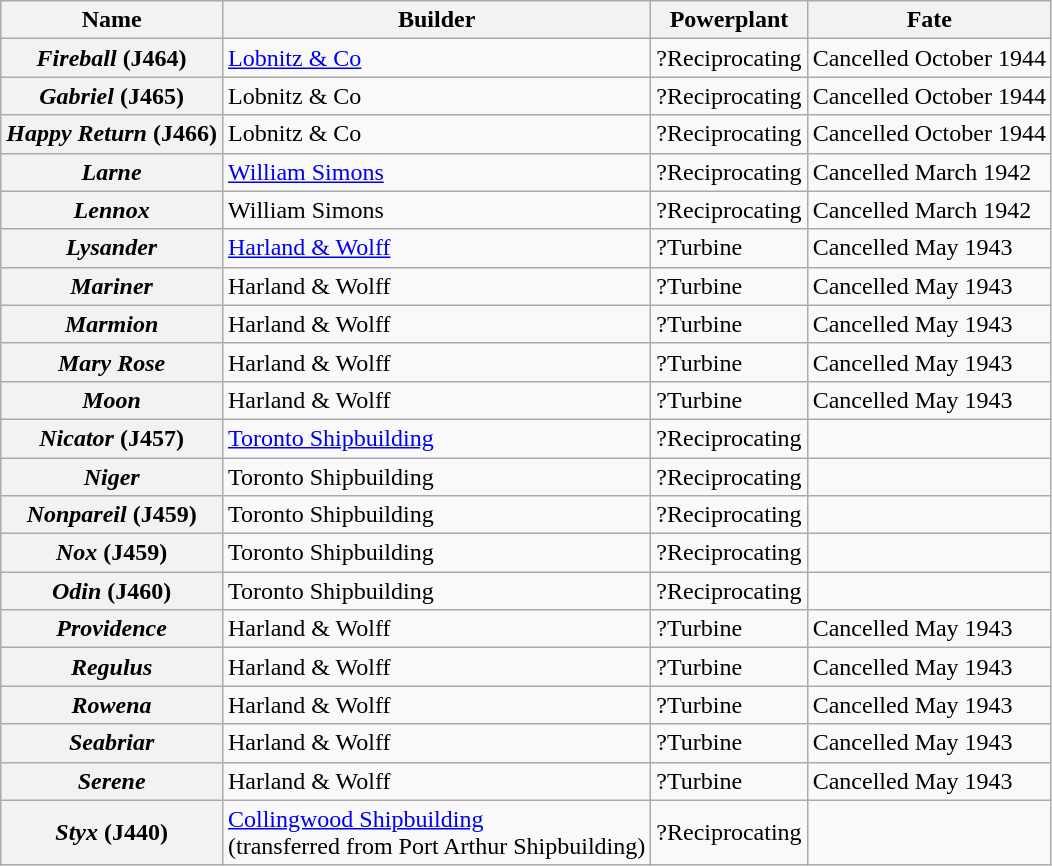<table class="wikitable sortable plainrowheaders">
<tr>
<th scope="col">Name</th>
<th scope="col">Builder</th>
<th scope="col">Powerplant</th>
<th scope="col">Fate</th>
</tr>
<tr>
<th scope="row"><em>Fireball</em> (J464)</th>
<td><a href='#'>Lobnitz & Co</a></td>
<td>?Reciprocating</td>
<td>Cancelled October 1944</td>
</tr>
<tr>
<th scope="row"><em>Gabriel</em> (J465)</th>
<td>Lobnitz & Co</td>
<td>?Reciprocating</td>
<td>Cancelled October 1944</td>
</tr>
<tr>
<th scope="row"><em>Happy Return</em> (J466)</th>
<td>Lobnitz & Co</td>
<td>?Reciprocating</td>
<td>Cancelled October 1944</td>
</tr>
<tr>
<th scope="row"><em>Larne</em></th>
<td><a href='#'>William Simons</a></td>
<td>?Reciprocating</td>
<td>Cancelled March 1942</td>
</tr>
<tr>
<th scope="row"><em>Lennox</em></th>
<td>William Simons</td>
<td>?Reciprocating</td>
<td>Cancelled March 1942</td>
</tr>
<tr>
<th scope="row"><em>Lysander</em></th>
<td><a href='#'>Harland & Wolff</a></td>
<td>?Turbine</td>
<td>Cancelled May 1943</td>
</tr>
<tr>
<th scope="row"><em>Mariner</em></th>
<td>Harland & Wolff</td>
<td>?Turbine</td>
<td>Cancelled May 1943</td>
</tr>
<tr>
<th scope="row"><em>Marmion</em></th>
<td>Harland & Wolff</td>
<td>?Turbine</td>
<td>Cancelled May 1943</td>
</tr>
<tr>
<th scope="row"><em>Mary Rose</em></th>
<td>Harland & Wolff</td>
<td>?Turbine</td>
<td>Cancelled May 1943</td>
</tr>
<tr>
<th scope="row"><em>Moon</em></th>
<td>Harland & Wolff</td>
<td>?Turbine</td>
<td>Cancelled May 1943</td>
</tr>
<tr>
<th scope="row"><em>Nicator</em> (J457)</th>
<td><a href='#'>Toronto Shipbuilding</a></td>
<td>?Reciprocating</td>
<td></td>
</tr>
<tr>
<th scope="row"><em>Niger</em></th>
<td>Toronto Shipbuilding</td>
<td>?Reciprocating</td>
<td></td>
</tr>
<tr>
<th scope="row"><em>Nonpareil</em> (J459)</th>
<td>Toronto Shipbuilding</td>
<td>?Reciprocating</td>
<td></td>
</tr>
<tr>
<th scope="row"><em>Nox</em> (J459)</th>
<td>Toronto Shipbuilding</td>
<td>?Reciprocating</td>
<td></td>
</tr>
<tr>
<th scope="row"><em>Odin</em> (J460)</th>
<td>Toronto Shipbuilding</td>
<td>?Reciprocating</td>
<td></td>
</tr>
<tr>
<th scope="row"><em>Providence</em></th>
<td>Harland & Wolff</td>
<td>?Turbine</td>
<td>Cancelled May 1943</td>
</tr>
<tr>
<th scope="row"><em>Regulus</em></th>
<td>Harland & Wolff</td>
<td>?Turbine</td>
<td>Cancelled May 1943</td>
</tr>
<tr>
<th scope="row"><em>Rowena</em></th>
<td>Harland & Wolff</td>
<td>?Turbine</td>
<td>Cancelled May 1943</td>
</tr>
<tr>
<th scope="row"><em>Seabriar</em></th>
<td>Harland & Wolff</td>
<td>?Turbine</td>
<td>Cancelled May 1943</td>
</tr>
<tr>
<th scope="row"><em>Serene</em></th>
<td>Harland & Wolff</td>
<td>?Turbine</td>
<td>Cancelled May 1943</td>
</tr>
<tr>
<th scope="row"><em>Styx</em> (J440)</th>
<td><a href='#'>Collingwood Shipbuilding</a> <br>(transferred from Port Arthur Shipbuilding)</td>
<td>?Reciprocating</td>
<td></td>
</tr>
</table>
